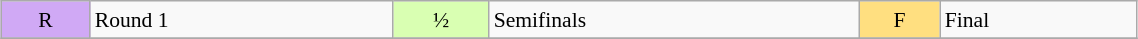<table class="wikitable" style="margin:0.5em auto; font-size:90%; line-height:1.25em;" width=60%;>
<tr>
<td bgcolor="#D0A9F5" align=center>R</td>
<td>Round 1</td>
<td bgcolor="#D9FFB2" align=center>½</td>
<td>Semifinals</td>
<td bgcolor="#FFDF80" align=center>F</td>
<td>Final</td>
</tr>
<tr>
</tr>
</table>
